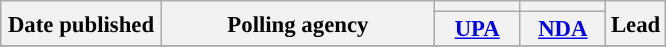<table class="wikitable sortable" style="text-align:center;font-size:95%;line-height:16px">
<tr>
<th rowspan="2" width="100px">Date published</th>
<th rowspan="2" width="175px">Polling agency</th>
<th style="background:"></th>
<th style="background:"></th>
<th rowspan="2">Lead</th>
</tr>
<tr>
<th width="50px" class="unsortable"><a href='#'>UPA</a></th>
<th width="50px" class="unsortable"><a href='#'>NDA</a></th>
</tr>
<tr>
</tr>
</table>
